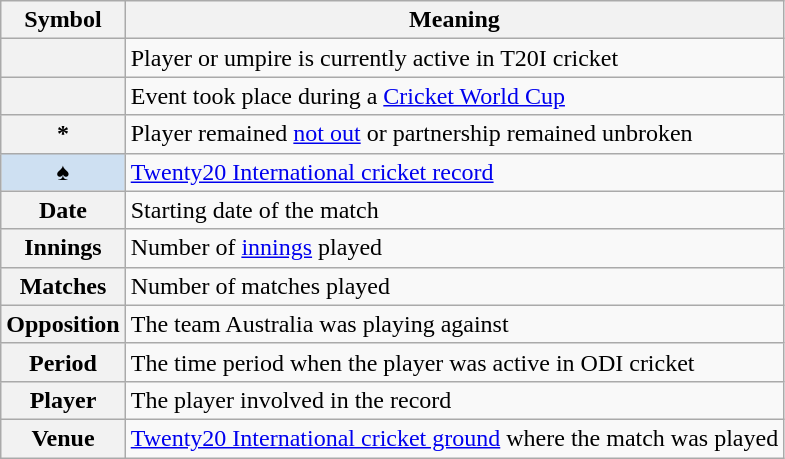<table class="wikitable plainrowheaders">
<tr>
<th scope=col>Symbol</th>
<th scope=col>Meaning</th>
</tr>
<tr>
<th scope=row></th>
<td>Player or umpire is currently active in T20I cricket</td>
</tr>
<tr>
<th scope=row></th>
<td>Event took place during a <a href='#'>Cricket World Cup</a></td>
</tr>
<tr>
<th scope=row>*</th>
<td>Player remained <a href='#'>not out</a> or partnership remained unbroken</td>
</tr>
<tr>
<th scope=row style=background:#cee0f2;>♠</th>
<td><a href='#'>Twenty20 International cricket record</a></td>
</tr>
<tr>
<th scope=row>Date</th>
<td>Starting date of the match</td>
</tr>
<tr>
<th scope=row>Innings</th>
<td>Number of <a href='#'>innings</a> played</td>
</tr>
<tr>
<th scope=row>Matches</th>
<td>Number of matches played</td>
</tr>
<tr>
<th scope=row>Opposition</th>
<td>The team Australia was playing against</td>
</tr>
<tr>
<th scope=row>Period</th>
<td>The time period when the player was active in ODI cricket</td>
</tr>
<tr>
<th scope=row>Player</th>
<td>The player involved in the record</td>
</tr>
<tr>
<th scope=row>Venue</th>
<td><a href='#'>Twenty20 International cricket ground</a> where the match was played</td>
</tr>
</table>
